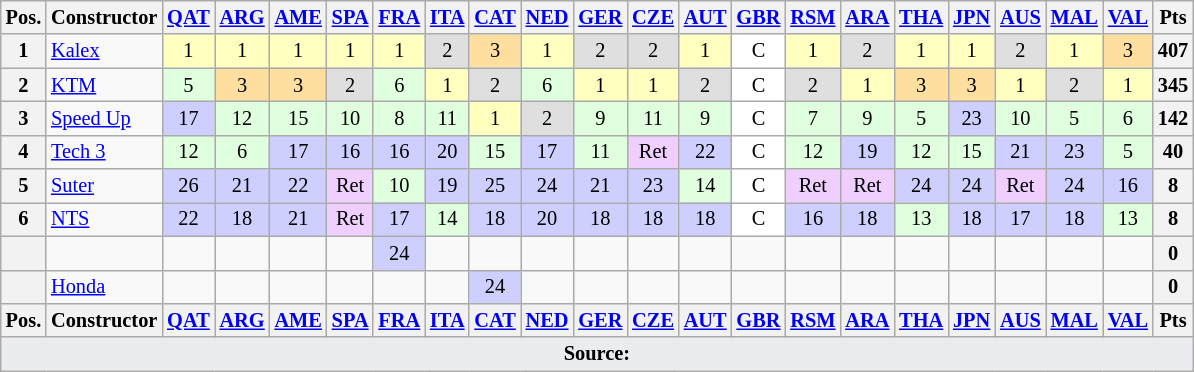<table class="wikitable" style="font-size: 85%; text-align:center">
<tr valign="top">
<th valign="middle">Pos.</th>
<th valign="middle">Constructor</th>
<th><a href='#'>QAT</a><br></th>
<th><a href='#'>ARG</a><br></th>
<th><a href='#'>AME</a><br></th>
<th><a href='#'>SPA</a><br></th>
<th><a href='#'>FRA</a><br></th>
<th><a href='#'>ITA</a><br></th>
<th><a href='#'>CAT</a><br></th>
<th><a href='#'>NED</a><br></th>
<th><a href='#'>GER</a><br></th>
<th><a href='#'>CZE</a><br></th>
<th><a href='#'>AUT</a><br></th>
<th><a href='#'>GBR</a><br></th>
<th><a href='#'>RSM</a><br></th>
<th><a href='#'>ARA</a><br></th>
<th><a href='#'>THA</a><br></th>
<th><a href='#'>JPN</a><br></th>
<th><a href='#'>AUS</a><br></th>
<th><a href='#'>MAL</a><br></th>
<th><a href='#'>VAL</a><br></th>
<th valign="middle">Pts</th>
</tr>
<tr>
<th>1</th>
<td align="left"> <a href='#'>Kalex</a></td>
<td style="background:#ffffbf;">1</td>
<td style="background:#ffffbf;">1</td>
<td style="background:#ffffbf;">1</td>
<td style="background:#ffffbf;">1</td>
<td style="background:#ffffbf;">1</td>
<td style="background:#dfdfdf;">2</td>
<td style="background:#ffdf9f;">3</td>
<td style="background:#ffffbf;">1</td>
<td style="background:#dfdfdf;">2</td>
<td style="background:#dfdfdf;">2</td>
<td style="background:#ffffbf;">1</td>
<td style="background:#ffffff;">C</td>
<td style="background:#ffffbf;">1</td>
<td style="background:#dfdfdf;">2</td>
<td style="background:#ffffbf;">1</td>
<td style="background:#ffffbf;">1</td>
<td style="background:#dfdfdf;">2</td>
<td style="background:#ffffbf;">1</td>
<td style="background:#ffdf9f;">3</td>
<th>407</th>
</tr>
<tr>
<th>2</th>
<td align="left"> <a href='#'>KTM</a></td>
<td style="background:#dfffdf;">5</td>
<td style="background:#ffdf9f;">3</td>
<td style="background:#ffdf9f;">3</td>
<td style="background:#dfdfdf;">2</td>
<td style="background:#dfffdf;">6</td>
<td style="background:#ffffbf;">1</td>
<td style="background:#dfdfdf;">2</td>
<td style="background:#dfffdf;">6</td>
<td style="background:#ffffbf;">1</td>
<td style="background:#ffffbf;">1</td>
<td style="background:#dfdfdf;">2</td>
<td style="background:#ffffff;">C</td>
<td style="background:#dfdfdf;">2</td>
<td style="background:#ffffbf;">1</td>
<td style="background:#ffdf9f;">3</td>
<td style="background:#ffdf9f;">3</td>
<td style="background:#ffffbf;">1</td>
<td style="background:#dfdfdf;">2</td>
<td style="background:#ffffbf;">1</td>
<th>345</th>
</tr>
<tr>
<th>3</th>
<td align="left"> <a href='#'>Speed Up</a></td>
<td style="background:#cfcfff;">17</td>
<td style="background:#dfffdf;">12</td>
<td style="background:#dfffdf;">15</td>
<td style="background:#dfffdf;">10</td>
<td style="background:#dfffdf;">8</td>
<td style="background:#dfffdf;">11</td>
<td style="background:#ffffbf;">1</td>
<td style="background:#dfdfdf;">2</td>
<td style="background:#dfffdf;">9</td>
<td style="background:#dfffdf;">11</td>
<td style="background:#dfffdf;">9</td>
<td style="background:#ffffff;">C</td>
<td style="background:#dfffdf;">7</td>
<td style="background:#dfffdf;">9</td>
<td style="background:#dfffdf;">5</td>
<td style="background:#cfcfff;">23</td>
<td style="background:#dfffdf;">10</td>
<td style="background:#dfffdf;">5</td>
<td style="background:#dfffdf;">6</td>
<th>142</th>
</tr>
<tr>
<th>4</th>
<td align="left"> <a href='#'>Tech 3</a></td>
<td style="background:#dfffdf;">12</td>
<td style="background:#dfffdf;">6</td>
<td style="background:#cfcfff;">17</td>
<td style="background:#cfcfff;">16</td>
<td style="background:#cfcfff;">16</td>
<td style="background:#cfcfff;">20</td>
<td style="background:#dfffdf;">15</td>
<td style="background:#cfcfff;">17</td>
<td style="background:#dfffdf;">11</td>
<td style="background:#efcfff;">Ret</td>
<td style="background:#cfcfff;">22</td>
<td style="background:#ffffff;">C</td>
<td style="background:#dfffdf;">12</td>
<td style="background:#cfcfff;">19</td>
<td style="background:#dfffdf;">12</td>
<td style="background:#dfffdf;">15</td>
<td style="background:#cfcfff;">21</td>
<td style="background:#cfcfff;">23</td>
<td style="background:#dfffdf;">5</td>
<th>40</th>
</tr>
<tr>
<th>5</th>
<td align="left"> <a href='#'>Suter</a></td>
<td style="background:#cfcfff;">26</td>
<td style="background:#cfcfff;">21</td>
<td style="background:#cfcfff;">22</td>
<td style="background:#efcfff;">Ret</td>
<td style="background:#dfffdf;">10</td>
<td style="background:#cfcfff;">19</td>
<td style="background:#cfcfff;">25</td>
<td style="background:#cfcfff;">24</td>
<td style="background:#cfcfff;">21</td>
<td style="background:#cfcfff;">23</td>
<td style="background:#dfffdf;">14</td>
<td style="background:#ffffff;">C</td>
<td style="background:#efcfff;">Ret</td>
<td style="background:#efcfff;">Ret</td>
<td style="background:#cfcfff;">24</td>
<td style="background:#cfcfff;">24</td>
<td style="background:#efcfff;">Ret</td>
<td style="background:#cfcfff;">24</td>
<td style="background:#cfcfff;">16</td>
<th>8</th>
</tr>
<tr>
<th>6</th>
<td align="left"> <a href='#'>NTS</a></td>
<td style="background:#cfcfff;">22</td>
<td style="background:#cfcfff;">18</td>
<td style="background:#cfcfff;">21</td>
<td style="background:#efcfff;">Ret</td>
<td style="background:#cfcfff;">17</td>
<td style="background:#dfffdf;">14</td>
<td style="background:#cfcfff;">18</td>
<td style="background:#cfcfff;">20</td>
<td style="background:#cfcfff;">18</td>
<td style="background:#cfcfff;">18</td>
<td style="background:#cfcfff;">18</td>
<td style="background:#ffffff;">C</td>
<td style="background:#cfcfff;">16</td>
<td style="background:#cfcfff;">18</td>
<td style="background:#dfffdf;">13</td>
<td style="background:#cfcfff;">18</td>
<td style="background:#cfcfff;">17</td>
<td style="background:#cfcfff;">18</td>
<td style="background:#dfffdf;">13</td>
<th>8</th>
</tr>
<tr>
<th></th>
<td align="left"></td>
<td></td>
<td></td>
<td></td>
<td></td>
<td style="background:#cfcfff;">24</td>
<td></td>
<td></td>
<td></td>
<td></td>
<td></td>
<td></td>
<td></td>
<td></td>
<td></td>
<td></td>
<td></td>
<td></td>
<td></td>
<td></td>
<th>0</th>
</tr>
<tr>
<th></th>
<td align="left"> <a href='#'>Honda</a></td>
<td></td>
<td></td>
<td></td>
<td></td>
<td></td>
<td></td>
<td style="background:#cfcfff;">24</td>
<td></td>
<td></td>
<td></td>
<td></td>
<td></td>
<td></td>
<td></td>
<td></td>
<td></td>
<td></td>
<td></td>
<td></td>
<th>0</th>
</tr>
<tr valign="top">
<th valign="middle">Pos.</th>
<th valign="middle">Constructor</th>
<th><a href='#'>QAT</a><br></th>
<th><a href='#'>ARG</a><br></th>
<th><a href='#'>AME</a><br></th>
<th><a href='#'>SPA</a><br></th>
<th><a href='#'>FRA</a><br></th>
<th><a href='#'>ITA</a><br></th>
<th><a href='#'>CAT</a><br></th>
<th><a href='#'>NED</a><br></th>
<th><a href='#'>GER</a><br></th>
<th><a href='#'>CZE</a><br></th>
<th><a href='#'>AUT</a><br></th>
<th><a href='#'>GBR</a><br></th>
<th><a href='#'>RSM</a><br></th>
<th><a href='#'>ARA</a><br></th>
<th><a href='#'>THA</a><br></th>
<th><a href='#'>JPN</a><br></th>
<th><a href='#'>AUS</a><br></th>
<th><a href='#'>MAL</a><br></th>
<th><a href='#'>VAL</a><br></th>
<th valign="middle">Pts</th>
</tr>
<tr>
<td colspan="22" style="background-color:#EAECF0;text-align:center"><strong>Source:</strong></td>
</tr>
</table>
